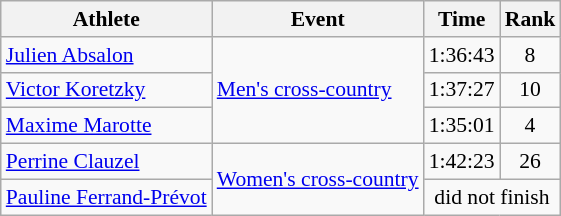<table class="wikitable" style="font-size:90%">
<tr>
<th>Athlete</th>
<th>Event</th>
<th>Time</th>
<th>Rank</th>
</tr>
<tr align=center>
<td align=left><a href='#'>Julien Absalon</a></td>
<td style="text-align:left;" rowspan="3"><a href='#'>Men's cross-country</a></td>
<td>1:36:43</td>
<td>8</td>
</tr>
<tr align=center>
<td align=left><a href='#'>Victor Koretzky</a></td>
<td>1:37:27</td>
<td>10</td>
</tr>
<tr align=center>
<td align=left><a href='#'>Maxime Marotte</a></td>
<td>1:35:01</td>
<td>4</td>
</tr>
<tr align=center>
<td align=left><a href='#'>Perrine Clauzel</a></td>
<td style="text-align:left;" rowspan="2"><a href='#'>Women's cross-country</a></td>
<td>1:42:23</td>
<td>26</td>
</tr>
<tr align=center>
<td align=left><a href='#'>Pauline Ferrand-Prévot</a></td>
<td colspan=2>did not finish</td>
</tr>
</table>
